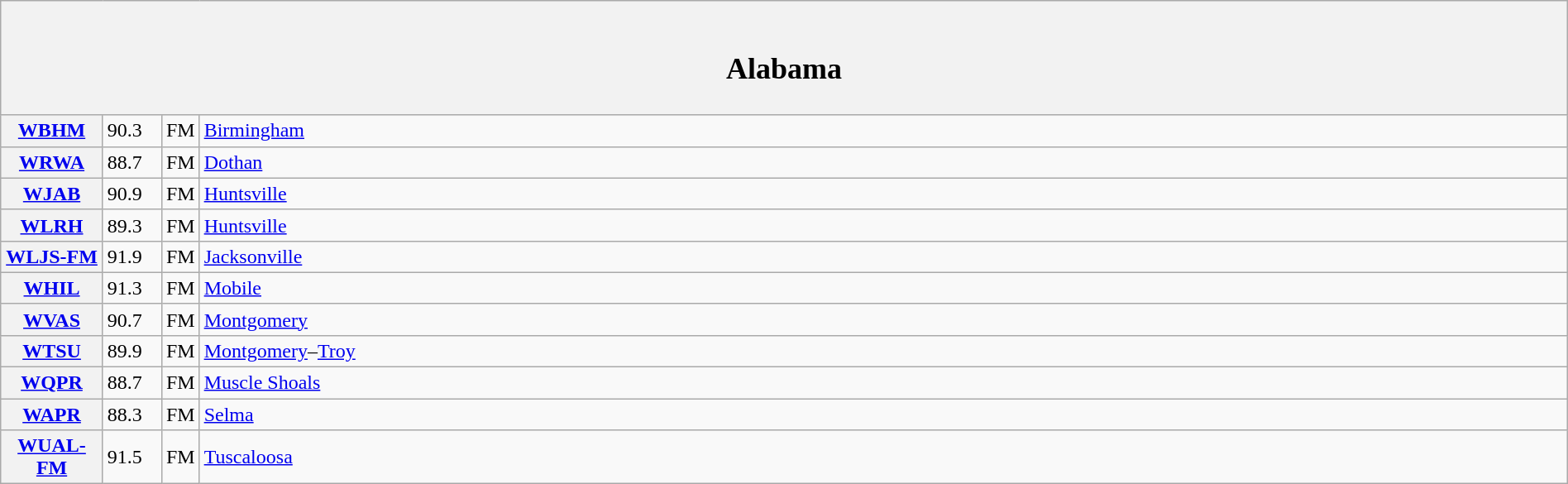<table class="wikitable mw-collapsible" style="width:100%">
<tr>
<th scope="col" colspan="4"><br><h2>Alabama</h2></th>
</tr>
<tr>
<th scope="row" style="width: 75px;"><a href='#'>WBHM</a></th>
<td style="width: 40px;">90.3</td>
<td style="width: 21px;">FM</td>
<td><a href='#'>Birmingham</a></td>
</tr>
<tr>
<th scope="row"><a href='#'>WRWA</a></th>
<td>88.7</td>
<td>FM</td>
<td><a href='#'>Dothan</a></td>
</tr>
<tr>
<th scope="row"><a href='#'>WJAB</a></th>
<td>90.9</td>
<td>FM</td>
<td><a href='#'>Huntsville</a></td>
</tr>
<tr>
<th scope="row"><a href='#'>WLRH</a></th>
<td>89.3</td>
<td>FM</td>
<td><a href='#'>Huntsville</a></td>
</tr>
<tr>
<th scope="row"><a href='#'>WLJS-FM</a></th>
<td>91.9</td>
<td>FM</td>
<td><a href='#'>Jacksonville</a></td>
</tr>
<tr>
<th scope="row"><a href='#'>WHIL</a></th>
<td>91.3</td>
<td>FM</td>
<td><a href='#'>Mobile</a></td>
</tr>
<tr>
<th scope="row"><a href='#'>WVAS</a></th>
<td>90.7</td>
<td>FM</td>
<td><a href='#'>Montgomery</a></td>
</tr>
<tr>
<th scope="row"><a href='#'>WTSU</a></th>
<td>89.9</td>
<td>FM</td>
<td><a href='#'>Montgomery</a>–<a href='#'>Troy</a></td>
</tr>
<tr>
<th scope="row"><a href='#'>WQPR</a></th>
<td>88.7</td>
<td>FM</td>
<td><a href='#'>Muscle Shoals</a></td>
</tr>
<tr>
<th scope="row"><a href='#'>WAPR</a></th>
<td>88.3</td>
<td>FM</td>
<td><a href='#'>Selma</a></td>
</tr>
<tr>
<th scope="row"><a href='#'>WUAL-FM</a></th>
<td>91.5</td>
<td>FM</td>
<td><a href='#'>Tuscaloosa</a></td>
</tr>
</table>
